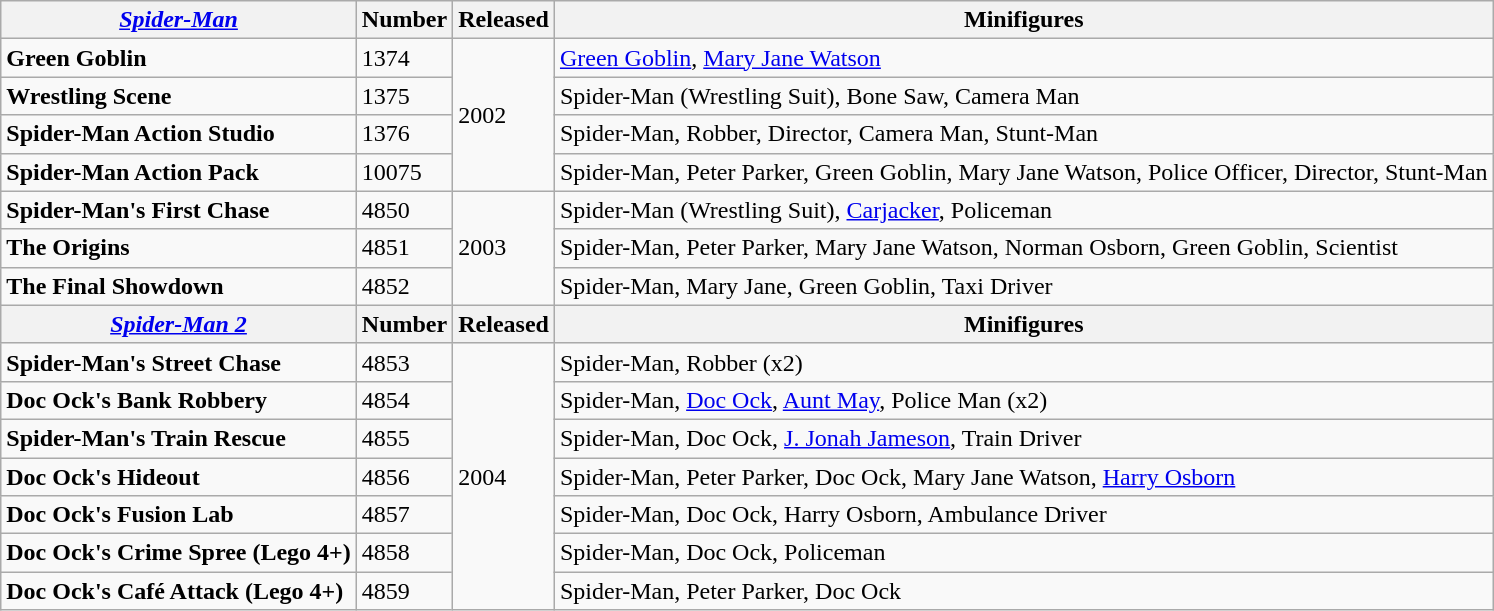<table class="wikitable sortable mw-collapsible">
<tr>
<th><a href='#'><em>Spider-Man</em></a></th>
<th>Number</th>
<th>Released</th>
<th>Minifigures</th>
</tr>
<tr>
<td><strong>Green Goblin</strong></td>
<td>1374</td>
<td rowspan="4">2002</td>
<td><a href='#'>Green Goblin</a>, <a href='#'>Mary Jane Watson</a></td>
</tr>
<tr>
<td><strong>Wrestling Scene</strong></td>
<td>1375</td>
<td>Spider-Man (Wrestling Suit), Bone Saw, Camera Man</td>
</tr>
<tr>
<td><strong>Spider-Man Action Studio</strong></td>
<td>1376</td>
<td>Spider-Man, Robber, Director, Camera Man, Stunt-Man</td>
</tr>
<tr>
<td><strong>Spider-Man Action Pack</strong></td>
<td>10075</td>
<td>Spider-Man, Peter Parker, Green Goblin, Mary Jane Watson, Police Officer, Director, Stunt-Man</td>
</tr>
<tr>
<td><strong>Spider-Man's First Chase</strong></td>
<td>4850</td>
<td rowspan="3">2003</td>
<td>Spider-Man (Wrestling Suit), <a href='#'>Carjacker</a>, Policeman</td>
</tr>
<tr>
<td><strong>The Origins</strong></td>
<td>4851</td>
<td>Spider-Man, Peter Parker, Mary Jane Watson, Norman Osborn, Green Goblin, Scientist</td>
</tr>
<tr>
<td><strong>The Final Showdown</strong></td>
<td>4852</td>
<td>Spider-Man, Mary Jane, Green Goblin, Taxi Driver</td>
</tr>
<tr>
<th><em><a href='#'>Spider-Man 2</a></em></th>
<th>Number</th>
<th>Released</th>
<th>Minifigures</th>
</tr>
<tr>
<td><strong>Spider-Man's Street Chase</strong></td>
<td>4853</td>
<td rowspan="7">2004</td>
<td>Spider-Man, Robber (x2)</td>
</tr>
<tr>
<td><strong>Doc Ock's Bank Robbery</strong></td>
<td>4854</td>
<td>Spider-Man, <a href='#'>Doc Ock</a>, <a href='#'>Aunt May</a>, Police Man (x2)</td>
</tr>
<tr>
<td><strong>Spider-Man's Train Rescue</strong></td>
<td>4855</td>
<td>Spider-Man, Doc Ock, <a href='#'>J. Jonah Jameson</a>, Train Driver</td>
</tr>
<tr>
<td><strong>Doc Ock's Hideout</strong></td>
<td>4856</td>
<td>Spider-Man, Peter Parker, Doc Ock, Mary Jane Watson, <a href='#'>Harry Osborn</a></td>
</tr>
<tr>
<td><strong>Doc Ock's Fusion Lab</strong></td>
<td>4857</td>
<td>Spider-Man, Doc Ock, Harry Osborn, Ambulance Driver</td>
</tr>
<tr>
<td><strong>Doc Ock's Crime Spree (Lego 4+)</strong></td>
<td>4858</td>
<td>Spider-Man, Doc Ock, Policeman</td>
</tr>
<tr>
<td><strong>Doc Ock's Café Attack (Lego 4+)</strong></td>
<td>4859</td>
<td>Spider-Man, Peter Parker, Doc Ock</td>
</tr>
</table>
